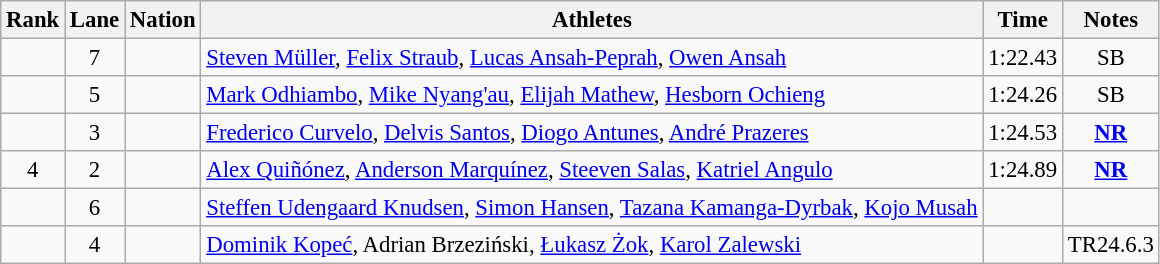<table class="wikitable sortable" style="text-align:center;font-size:95%">
<tr>
<th>Rank</th>
<th>Lane</th>
<th>Nation</th>
<th>Athletes</th>
<th>Time</th>
<th>Notes</th>
</tr>
<tr>
<td></td>
<td>7</td>
<td align="left"></td>
<td align="left"><a href='#'>Steven Müller</a>, <a href='#'>Felix Straub</a>, <a href='#'>Lucas Ansah-Peprah</a>, <a href='#'>Owen Ansah</a></td>
<td>1:22.43</td>
<td>SB</td>
</tr>
<tr>
<td></td>
<td>5</td>
<td align="left"></td>
<td align="left"><a href='#'>Mark Odhiambo</a>, <a href='#'>Mike Nyang'au</a>, <a href='#'>Elijah Mathew</a>, <a href='#'>Hesborn Ochieng</a></td>
<td>1:24.26</td>
<td>SB</td>
</tr>
<tr>
<td></td>
<td>3</td>
<td align="left"></td>
<td align="left"><a href='#'>Frederico Curvelo</a>, <a href='#'>Delvis Santos</a>, <a href='#'>Diogo Antunes</a>, <a href='#'>André Prazeres</a></td>
<td>1:24.53</td>
<td><strong><a href='#'>NR</a></strong></td>
</tr>
<tr>
<td>4</td>
<td>2</td>
<td align="left"></td>
<td align="left"><a href='#'>Alex Quiñónez</a>, <a href='#'>Anderson Marquínez</a>, <a href='#'>Steeven Salas</a>, <a href='#'>Katriel Angulo</a></td>
<td>1:24.89</td>
<td><strong><a href='#'>NR</a></strong></td>
</tr>
<tr>
<td></td>
<td>6</td>
<td align="left"></td>
<td align="left"><a href='#'>Steffen Udengaard Knudsen</a>, <a href='#'>Simon Hansen</a>, <a href='#'>Tazana Kamanga-Dyrbak</a>, <a href='#'>Kojo Musah</a></td>
<td></td>
<td></td>
</tr>
<tr>
<td></td>
<td>4</td>
<td align="left"></td>
<td align="left"><a href='#'>Dominik Kopeć</a>, Adrian Brzeziński, <a href='#'>Łukasz Żok</a>, <a href='#'>Karol Zalewski</a></td>
<td></td>
<td>TR24.6.3</td>
</tr>
</table>
